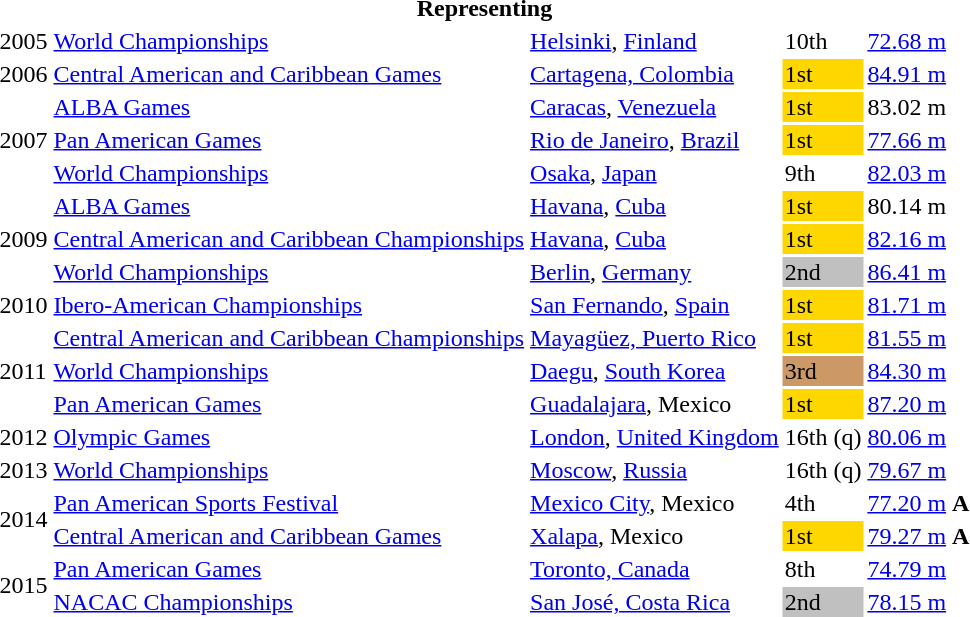<table>
<tr>
<th colspan="5">Representing </th>
</tr>
<tr>
<td>2005</td>
<td><a href='#'>World Championships</a></td>
<td><a href='#'>Helsinki</a>, <a href='#'>Finland</a></td>
<td>10th</td>
<td><a href='#'>72.68 m</a></td>
</tr>
<tr>
<td>2006</td>
<td><a href='#'>Central American and Caribbean Games</a></td>
<td><a href='#'>Cartagena, Colombia</a></td>
<td bgcolor=gold>1st</td>
<td><a href='#'>84.91 m</a></td>
</tr>
<tr>
<td rowspan=3>2007</td>
<td><a href='#'>ALBA Games</a></td>
<td><a href='#'>Caracas</a>, <a href='#'>Venezuela</a></td>
<td bgcolor=gold>1st</td>
<td>83.02 m</td>
</tr>
<tr>
<td><a href='#'>Pan American Games</a></td>
<td><a href='#'>Rio de Janeiro</a>, <a href='#'>Brazil</a></td>
<td bgcolor=gold>1st</td>
<td><a href='#'>77.66 m</a></td>
</tr>
<tr>
<td><a href='#'>World Championships</a></td>
<td><a href='#'>Osaka</a>, <a href='#'>Japan</a></td>
<td>9th</td>
<td><a href='#'>82.03 m</a></td>
</tr>
<tr>
<td rowspan=3>2009</td>
<td><a href='#'>ALBA Games</a></td>
<td><a href='#'>Havana</a>, <a href='#'>Cuba</a></td>
<td bgcolor=gold>1st</td>
<td>80.14 m</td>
</tr>
<tr>
<td><a href='#'>Central American and Caribbean Championships</a></td>
<td><a href='#'>Havana</a>, <a href='#'>Cuba</a></td>
<td bgcolor=gold>1st</td>
<td><a href='#'>82.16 m</a></td>
</tr>
<tr>
<td><a href='#'>World Championships</a></td>
<td><a href='#'>Berlin</a>, <a href='#'>Germany</a></td>
<td bgcolor=silver>2nd</td>
<td><a href='#'>86.41 m</a></td>
</tr>
<tr>
<td>2010</td>
<td><a href='#'>Ibero-American Championships</a></td>
<td><a href='#'>San Fernando</a>, <a href='#'>Spain</a></td>
<td bgcolor=gold>1st</td>
<td><a href='#'>81.71 m</a></td>
</tr>
<tr>
<td rowspan=3>2011</td>
<td><a href='#'>Central American and Caribbean Championships</a></td>
<td><a href='#'>Mayagüez, Puerto Rico</a></td>
<td bgcolor=gold>1st</td>
<td><a href='#'>81.55 m</a></td>
</tr>
<tr>
<td><a href='#'>World Championships</a></td>
<td><a href='#'>Daegu</a>, <a href='#'>South Korea</a></td>
<td bgcolor=cc9966>3rd</td>
<td><a href='#'>84.30 m</a></td>
</tr>
<tr>
<td><a href='#'>Pan American Games</a></td>
<td><a href='#'>Guadalajara</a>, Mexico</td>
<td bgcolor=gold>1st</td>
<td><a href='#'>87.20 m</a></td>
</tr>
<tr>
<td>2012</td>
<td><a href='#'>Olympic Games</a></td>
<td><a href='#'>London</a>, <a href='#'>United Kingdom</a></td>
<td>16th (q)</td>
<td><a href='#'>80.06 m</a></td>
</tr>
<tr>
<td>2013</td>
<td><a href='#'>World Championships</a></td>
<td><a href='#'>Moscow</a>, <a href='#'>Russia</a></td>
<td>16th (q)</td>
<td><a href='#'>79.67 m</a></td>
</tr>
<tr>
<td rowspan=2>2014</td>
<td><a href='#'>Pan American Sports Festival</a></td>
<td><a href='#'>Mexico City</a>, Mexico</td>
<td>4th</td>
<td><a href='#'>77.20 m</a> <strong>A</strong></td>
</tr>
<tr>
<td><a href='#'>Central American and Caribbean Games</a></td>
<td><a href='#'>Xalapa</a>, Mexico</td>
<td bgcolor=gold>1st</td>
<td><a href='#'>79.27 m</a> <strong>A</strong></td>
</tr>
<tr>
<td rowspan=2>2015</td>
<td><a href='#'>Pan American Games</a></td>
<td><a href='#'>Toronto, Canada</a></td>
<td>8th</td>
<td><a href='#'>74.79 m</a></td>
</tr>
<tr>
<td><a href='#'>NACAC Championships</a></td>
<td><a href='#'>San José, Costa Rica</a></td>
<td bgcolor=silver>2nd</td>
<td><a href='#'>78.15 m</a></td>
</tr>
</table>
